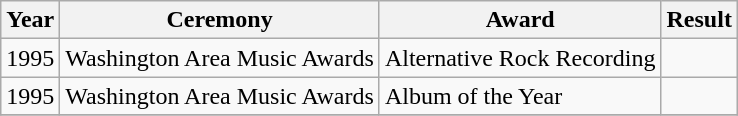<table class="wikitable">
<tr>
<th>Year</th>
<th>Ceremony</th>
<th>Award</th>
<th>Result</th>
</tr>
<tr>
<td>1995</td>
<td>Washington Area Music Awards</td>
<td>Alternative Rock Recording</td>
<td></td>
</tr>
<tr>
<td>1995</td>
<td>Washington Area Music Awards</td>
<td>Album of the Year</td>
<td></td>
</tr>
<tr>
</tr>
</table>
